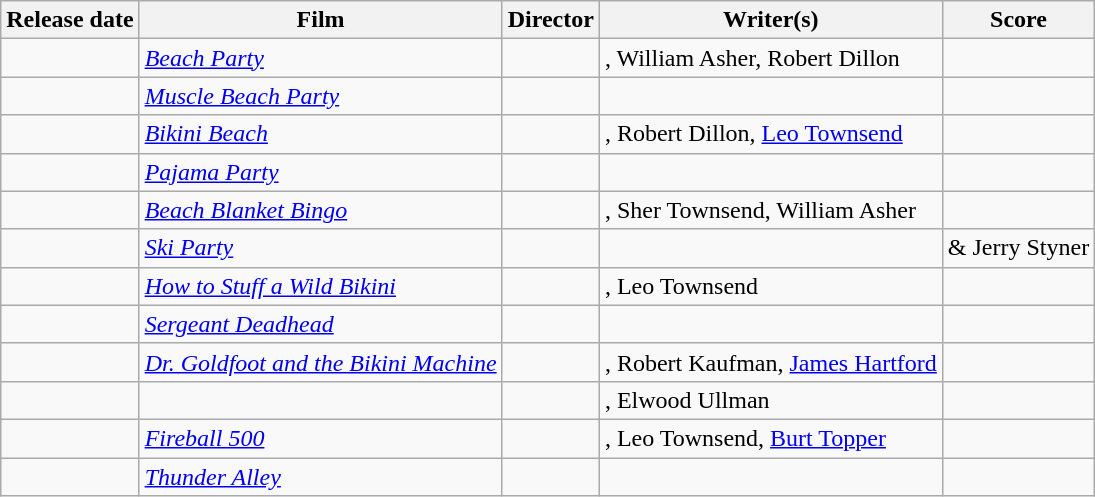<table class="wikitable sortable">
<tr>
<th scope="col">Release date</th>
<th scope="col">Film</th>
<th scope="col">Director</th>
<th scope="col">Writer(s)</th>
<th scope="col">Score</th>
</tr>
<tr>
<td></td>
<td scope="row"><em><a href='#'>Beach Party</a></em></td>
<td></td>
<td>, William Asher, Robert Dillon</td>
<td></td>
</tr>
<tr>
<td></td>
<td scope="row"><em><a href='#'>Muscle Beach Party</a></em></td>
<td></td>
<td></td>
<td></td>
</tr>
<tr>
<td></td>
<td scope="row"><em><a href='#'>Bikini Beach</a></em></td>
<td></td>
<td>, Robert Dillon, <a href='#'>Leo Townsend</a></td>
<td></td>
</tr>
<tr>
<td></td>
<td scope="row"><em><a href='#'>Pajama Party</a></em></td>
<td></td>
<td></td>
<td></td>
</tr>
<tr>
<td></td>
<td scope="row"><em><a href='#'>Beach Blanket Bingo</a></em></td>
<td></td>
<td>, Sher Townsend, William Asher</td>
<td></td>
</tr>
<tr>
<td></td>
<td scope="row"><em><a href='#'>Ski Party</a></em></td>
<td></td>
<td></td>
<td> & Jerry Styner</td>
</tr>
<tr>
<td></td>
<td><em><a href='#'>How to Stuff a Wild Bikini</a></em></td>
<td></td>
<td>, Leo Townsend</td>
<td scope="row"></td>
</tr>
<tr>
<td></td>
<td scope="row"><em><a href='#'>Sergeant Deadhead</a></em></td>
<td></td>
<td></td>
<td></td>
</tr>
<tr>
<td></td>
<td scope="row"><em><a href='#'>Dr. Goldfoot and the Bikini Machine</a></em></td>
<td></td>
<td>, Robert Kaufman, <a href='#'>James Hartford</a></td>
<td></td>
</tr>
<tr>
<td></td>
<td scope="row"><em></em></td>
<td></td>
<td>, Elwood Ullman</td>
<td></td>
</tr>
<tr>
<td></td>
<td scope="row"><em><a href='#'>Fireball 500</a></em></td>
<td></td>
<td>, Leo Townsend, <a href='#'>Burt Topper</a></td>
<td></td>
</tr>
<tr>
<td></td>
<td scope="row"><em><a href='#'>Thunder Alley</a></em></td>
<td></td>
<td></td>
<td></td>
</tr>
</table>
